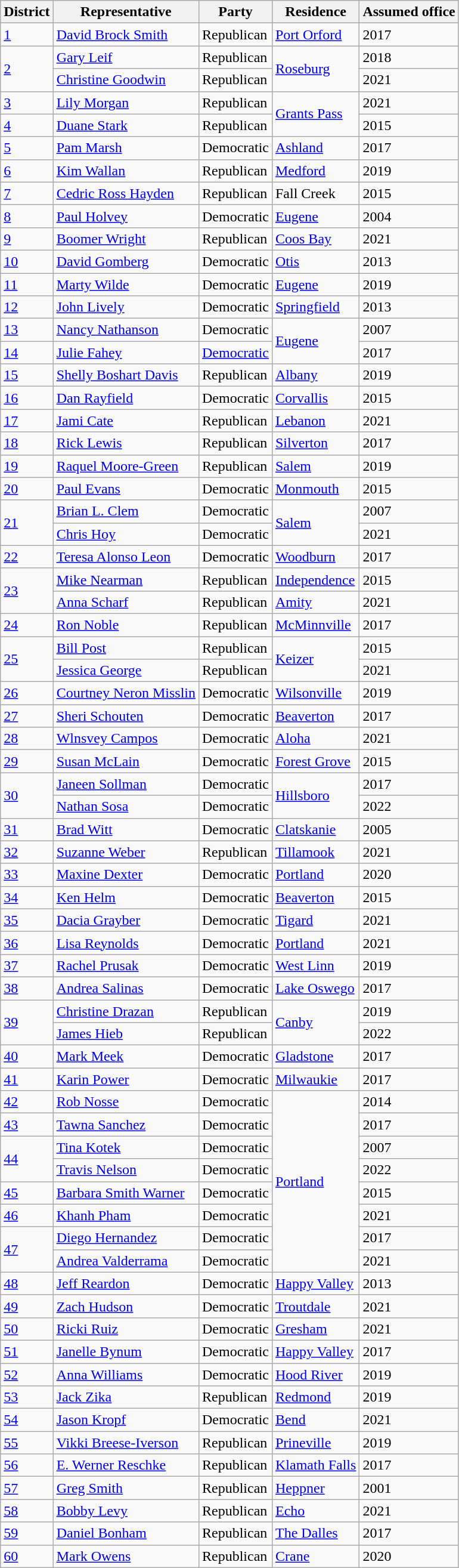<table class="wikitable">
<tr>
<th>District</th>
<th>Representative</th>
<th>Party</th>
<th>Residence</th>
<th>Assumed office</th>
</tr>
<tr }>
<td><a href='#'>1</a></td>
<td><a href='#'>David Brock Smith</a></td>
<td>Republican</td>
<td><a href='#'>Port Orford</a></td>
<td>2017</td>
</tr>
<tr>
<td rowspan="2"><a href='#'>2</a></td>
<td><a href='#'>Gary Leif</a></td>
<td>Republican</td>
<td rowspan="2"><a href='#'>Roseburg</a></td>
<td>2018</td>
</tr>
<tr>
<td><a href='#'>Christine Goodwin</a></td>
<td>Republican</td>
<td>2021</td>
</tr>
<tr>
<td><a href='#'>3</a></td>
<td><a href='#'>Lily Morgan</a></td>
<td>Republican</td>
<td rowspan="2"><a href='#'>Grants Pass</a></td>
<td>2021</td>
</tr>
<tr>
<td><a href='#'>4</a></td>
<td><a href='#'>Duane Stark</a></td>
<td>Republican</td>
<td>2015</td>
</tr>
<tr>
<td><a href='#'>5</a></td>
<td><a href='#'>Pam Marsh</a></td>
<td>Democratic</td>
<td><a href='#'>Ashland</a></td>
<td>2017</td>
</tr>
<tr>
<td><a href='#'>6</a></td>
<td><a href='#'>Kim Wallan</a></td>
<td>Republican</td>
<td><a href='#'>Medford</a></td>
<td>2019</td>
</tr>
<tr>
<td><a href='#'>7</a></td>
<td><a href='#'>Cedric Ross Hayden</a></td>
<td>Republican</td>
<td>Fall Creek</td>
<td>2015</td>
</tr>
<tr>
<td><a href='#'>8</a></td>
<td><a href='#'>Paul Holvey</a></td>
<td>Democratic</td>
<td><a href='#'>Eugene</a></td>
<td>2004</td>
</tr>
<tr>
<td><a href='#'>9</a></td>
<td><a href='#'>Boomer Wright</a></td>
<td>Republican</td>
<td><a href='#'>Coos Bay</a></td>
<td>2021</td>
</tr>
<tr>
<td><a href='#'>10</a></td>
<td><a href='#'>David Gomberg</a></td>
<td>Democratic</td>
<td><a href='#'>Otis</a></td>
<td>2013</td>
</tr>
<tr>
<td><a href='#'>11</a></td>
<td><a href='#'>Marty Wilde</a></td>
<td>Democratic</td>
<td><a href='#'>Eugene</a></td>
<td>2019</td>
</tr>
<tr>
<td><a href='#'>12</a></td>
<td><a href='#'>John Lively</a></td>
<td>Democratic</td>
<td><a href='#'>Springfield</a></td>
<td>2013</td>
</tr>
<tr>
<td><a href='#'>13</a></td>
<td><a href='#'>Nancy Nathanson</a></td>
<td>Democratic</td>
<td rowspan="2"><a href='#'>Eugene</a></td>
<td>2007</td>
</tr>
<tr>
<td><a href='#'>14</a></td>
<td><a href='#'>Julie Fahey</a></td>
<td><a href='#'>Democratic</a></td>
<td>2017</td>
</tr>
<tr>
<td><a href='#'>15</a></td>
<td><a href='#'>Shelly Boshart Davis</a></td>
<td>Republican</td>
<td><a href='#'>Albany</a></td>
<td>2019</td>
</tr>
<tr>
<td><a href='#'>16</a></td>
<td><a href='#'>Dan Rayfield</a></td>
<td>Democratic</td>
<td><a href='#'>Corvallis</a></td>
<td>2015</td>
</tr>
<tr>
<td><a href='#'>17</a></td>
<td><a href='#'>Jami Cate</a></td>
<td>Republican</td>
<td><a href='#'>Lebanon</a></td>
<td>2021</td>
</tr>
<tr>
<td><a href='#'>18</a></td>
<td><a href='#'>Rick Lewis</a></td>
<td>Republican</td>
<td><a href='#'>Silverton</a></td>
<td>2017</td>
</tr>
<tr>
<td><a href='#'>19</a></td>
<td><a href='#'>Raquel Moore-Green</a></td>
<td>Republican</td>
<td><a href='#'>Salem</a></td>
<td>2019</td>
</tr>
<tr>
<td><a href='#'>20</a></td>
<td><a href='#'>Paul Evans</a></td>
<td>Democratic</td>
<td><a href='#'>Monmouth</a></td>
<td>2015</td>
</tr>
<tr>
<td rowspan="2"><a href='#'>21</a></td>
<td><a href='#'>Brian L. Clem</a></td>
<td>Democratic</td>
<td rowspan="2"><a href='#'>Salem</a></td>
<td>2007</td>
</tr>
<tr>
<td><a href='#'>Chris Hoy</a></td>
<td>Democratic</td>
<td>2021</td>
</tr>
<tr>
<td><a href='#'>22</a></td>
<td><a href='#'>Teresa Alonso Leon</a></td>
<td>Democratic</td>
<td><a href='#'>Woodburn</a></td>
<td>2017</td>
</tr>
<tr>
<td rowspan="2"><a href='#'>23</a></td>
<td><a href='#'>Mike Nearman</a></td>
<td>Republican</td>
<td><a href='#'>Independence</a></td>
<td>2015</td>
</tr>
<tr>
<td><a href='#'>Anna Scharf</a></td>
<td>Republican</td>
<td><a href='#'>Amity</a></td>
<td>2021</td>
</tr>
<tr>
<td><a href='#'>24</a></td>
<td><a href='#'>Ron Noble</a></td>
<td>Republican</td>
<td><a href='#'>McMinnville</a></td>
<td>2017</td>
</tr>
<tr>
<td rowspan="2"><a href='#'>25</a></td>
<td><a href='#'>Bill Post</a></td>
<td>Republican</td>
<td rowspan="2"><a href='#'>Keizer</a></td>
<td>2015</td>
</tr>
<tr>
<td><a href='#'>Jessica George</a></td>
<td>Republican</td>
<td>2021</td>
</tr>
<tr>
<td><a href='#'>26</a></td>
<td><a href='#'>Courtney Neron Misslin</a></td>
<td>Democratic</td>
<td><a href='#'>Wilsonville</a></td>
<td>2019</td>
</tr>
<tr>
<td><a href='#'>27</a></td>
<td><a href='#'>Sheri Schouten</a></td>
<td>Democratic</td>
<td><a href='#'>Beaverton</a></td>
<td>2017</td>
</tr>
<tr>
<td><a href='#'>28</a></td>
<td><a href='#'>Wlnsvey Campos</a></td>
<td>Democratic</td>
<td><a href='#'>Aloha</a></td>
<td>2021</td>
</tr>
<tr>
<td><a href='#'>29</a></td>
<td><a href='#'>Susan McLain</a></td>
<td>Democratic</td>
<td><a href='#'>Forest Grove</a></td>
<td>2015</td>
</tr>
<tr>
<td rowspan="2"><a href='#'>30</a></td>
<td><a href='#'>Janeen Sollman</a></td>
<td>Democratic</td>
<td rowspan="2"><a href='#'>Hillsboro</a></td>
<td>2017</td>
</tr>
<tr>
<td><a href='#'>Nathan Sosa</a></td>
<td>Democratic</td>
<td>2022</td>
</tr>
<tr>
<td><a href='#'>31</a></td>
<td><a href='#'>Brad Witt</a></td>
<td>Democratic</td>
<td><a href='#'>Clatskanie</a></td>
<td>2005</td>
</tr>
<tr>
<td><a href='#'>32</a></td>
<td><a href='#'>Suzanne Weber</a></td>
<td>Republican</td>
<td><a href='#'>Tillamook</a></td>
<td>2021</td>
</tr>
<tr>
<td><a href='#'>33</a></td>
<td><a href='#'>Maxine Dexter</a></td>
<td>Democratic</td>
<td><a href='#'>Portland</a></td>
<td>2020</td>
</tr>
<tr>
<td><a href='#'>34</a></td>
<td><a href='#'>Ken Helm</a></td>
<td>Democratic</td>
<td><a href='#'>Beaverton</a></td>
<td>2015</td>
</tr>
<tr>
<td><a href='#'>35</a></td>
<td><a href='#'>Dacia Grayber</a></td>
<td>Democratic</td>
<td><a href='#'>Tigard</a></td>
<td>2021</td>
</tr>
<tr>
<td><a href='#'>36</a></td>
<td><a href='#'>Lisa Reynolds</a></td>
<td>Democratic</td>
<td><a href='#'>Portland</a></td>
<td>2021</td>
</tr>
<tr>
<td><a href='#'>37</a></td>
<td><a href='#'>Rachel Prusak</a></td>
<td>Democratic</td>
<td><a href='#'>West Linn</a></td>
<td>2019</td>
</tr>
<tr>
<td><a href='#'>38</a></td>
<td><a href='#'>Andrea Salinas</a></td>
<td>Democratic</td>
<td><a href='#'>Lake Oswego</a></td>
<td>2017</td>
</tr>
<tr>
<td rowspan="2"><a href='#'>39</a></td>
<td><a href='#'>Christine Drazan</a></td>
<td>Republican</td>
<td rowspan="2"><a href='#'>Canby</a></td>
<td>2019</td>
</tr>
<tr>
<td><a href='#'>James Hieb</a></td>
<td>Republican</td>
<td>2022</td>
</tr>
<tr>
<td><a href='#'>40</a></td>
<td><a href='#'>Mark Meek</a></td>
<td>Democratic</td>
<td><a href='#'>Gladstone</a></td>
<td>2017</td>
</tr>
<tr>
<td><a href='#'>41</a></td>
<td><a href='#'>Karin Power</a></td>
<td>Democratic</td>
<td><a href='#'>Milwaukie</a></td>
<td>2017</td>
</tr>
<tr>
<td><a href='#'>42</a></td>
<td><a href='#'>Rob Nosse</a></td>
<td>Democratic</td>
<td rowspan="8"><a href='#'>Portland</a></td>
<td>2014</td>
</tr>
<tr>
<td><a href='#'>43</a></td>
<td><a href='#'>Tawna Sanchez</a></td>
<td>Democratic</td>
<td>2017</td>
</tr>
<tr>
<td rowspan="2"><a href='#'>44</a></td>
<td><a href='#'>Tina Kotek</a></td>
<td>Democratic</td>
<td>2007</td>
</tr>
<tr>
<td><a href='#'>Travis Nelson</a></td>
<td>Democratic</td>
<td>2022</td>
</tr>
<tr>
<td><a href='#'>45</a></td>
<td><a href='#'>Barbara Smith Warner</a></td>
<td>Democratic</td>
<td>2015</td>
</tr>
<tr>
<td><a href='#'>46</a></td>
<td><a href='#'>Khanh Pham</a></td>
<td>Democratic</td>
<td>2021</td>
</tr>
<tr>
<td rowspan="2"><a href='#'>47</a></td>
<td><a href='#'>Diego Hernandez</a></td>
<td>Democratic</td>
<td>2017</td>
</tr>
<tr>
<td><a href='#'>Andrea Valderrama</a></td>
<td>Democratic</td>
<td>2021</td>
</tr>
<tr>
<td><a href='#'>48</a></td>
<td><a href='#'>Jeff Reardon</a></td>
<td>Democratic</td>
<td><a href='#'>Happy Valley</a></td>
<td>2013</td>
</tr>
<tr>
<td><a href='#'>49</a></td>
<td><a href='#'>Zach Hudson</a></td>
<td>Democratic</td>
<td><a href='#'>Troutdale</a></td>
<td>2021</td>
</tr>
<tr>
<td><a href='#'>50</a></td>
<td><a href='#'>Ricki Ruiz</a></td>
<td>Democratic</td>
<td><a href='#'>Gresham</a></td>
<td>2021</td>
</tr>
<tr>
<td><a href='#'>51</a></td>
<td><a href='#'>Janelle Bynum</a></td>
<td>Democratic</td>
<td><a href='#'>Happy Valley</a></td>
<td>2017</td>
</tr>
<tr>
<td><a href='#'>52</a></td>
<td><a href='#'>Anna Williams</a></td>
<td>Democratic</td>
<td><a href='#'>Hood River</a></td>
<td>2019</td>
</tr>
<tr>
<td><a href='#'>53</a></td>
<td><a href='#'>Jack Zika</a></td>
<td>Republican</td>
<td><a href='#'>Redmond</a></td>
<td>2019</td>
</tr>
<tr>
<td><a href='#'>54</a></td>
<td><a href='#'>Jason Kropf</a></td>
<td>Democratic</td>
<td><a href='#'>Bend</a></td>
<td>2021</td>
</tr>
<tr>
<td><a href='#'>55</a></td>
<td><a href='#'>Vikki Breese-Iverson</a></td>
<td>Republican</td>
<td><a href='#'>Prineville</a></td>
<td>2019</td>
</tr>
<tr>
<td><a href='#'>56</a></td>
<td><a href='#'>E. Werner Reschke</a></td>
<td>Republican</td>
<td><a href='#'>Klamath Falls</a></td>
<td>2017</td>
</tr>
<tr>
<td><a href='#'>57</a></td>
<td><a href='#'>Greg Smith</a></td>
<td>Republican</td>
<td><a href='#'>Heppner</a></td>
<td>2001</td>
</tr>
<tr>
<td><a href='#'>58</a></td>
<td><a href='#'>Bobby Levy</a></td>
<td>Republican</td>
<td><a href='#'>Echo</a></td>
<td>2021</td>
</tr>
<tr>
<td><a href='#'>59</a></td>
<td><a href='#'>Daniel Bonham</a></td>
<td>Republican</td>
<td><a href='#'>The Dalles</a></td>
<td>2017</td>
</tr>
<tr>
<td><a href='#'>60</a></td>
<td><a href='#'>Mark Owens</a></td>
<td>Republican</td>
<td><a href='#'>Crane</a></td>
<td>2020</td>
</tr>
</table>
